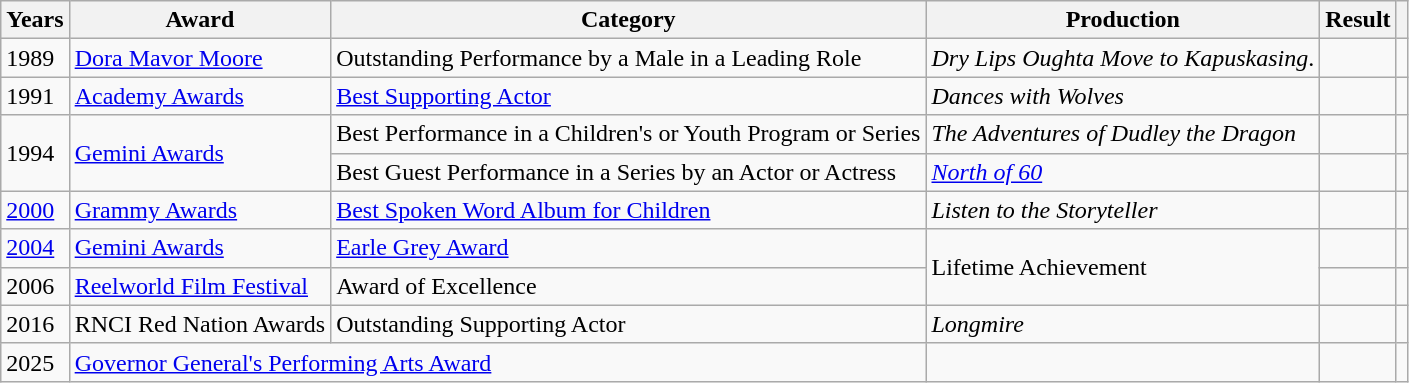<table class="wikitable sortable">
<tr>
<th>Years</th>
<th>Award</th>
<th>Category</th>
<th>Production</th>
<th>Result</th>
<th class="unsortable"></th>
</tr>
<tr>
<td>1989</td>
<td><a href='#'>Dora Mavor Moore</a></td>
<td>Outstanding Performance by a Male in a Leading Role</td>
<td><em>Dry Lips Oughta Move to Kapuskasing</em>.</td>
<td></td>
<td style="text-align:center;"></td>
</tr>
<tr>
<td>1991</td>
<td><a href='#'>Academy Awards</a></td>
<td><a href='#'>Best Supporting Actor</a></td>
<td><em>Dances with Wolves</em></td>
<td></td>
<td style="text-align:center;"></td>
</tr>
<tr>
<td rowspan="2">1994</td>
<td rowspan="2"><a href='#'>Gemini Awards</a></td>
<td>Best Performance in a Children's or Youth Program or Series</td>
<td data-sort-value="Adventures of Dudley the Dragon, The"><em>The Adventures of Dudley the Dragon</em></td>
<td></td>
<td style="text-align:center;"></td>
</tr>
<tr>
<td>Best Guest Performance in a Series by an Actor or Actress</td>
<td><em><a href='#'>North of 60</a></em></td>
<td></td>
<td style="text-align:center;"></td>
</tr>
<tr>
<td><a href='#'>2000</a></td>
<td><a href='#'>Grammy Awards</a></td>
<td><a href='#'>Best Spoken Word Album for Children</a></td>
<td><em>Listen to the Storyteller</em></td>
<td></td>
<td style="text-align:center;"></td>
</tr>
<tr>
<td><a href='#'>2004</a></td>
<td><a href='#'>Gemini Awards</a></td>
<td><a href='#'>Earle Grey Award</a></td>
<td rowspan="2">Lifetime Achievement</td>
<td></td>
<td style="text-align:center;"></td>
</tr>
<tr>
<td>2006</td>
<td><a href='#'>Reelworld Film Festival</a></td>
<td>Award of Excellence</td>
<td></td>
<td style="text-align:center;"></td>
</tr>
<tr>
<td>2016</td>
<td>RNCI Red Nation Awards</td>
<td>Outstanding Supporting Actor</td>
<td><em>Longmire</em></td>
<td></td>
<td style="text-align:center;"></td>
</tr>
<tr>
<td>2025</td>
<td colspan=2><a href='#'>Governor General's Performing Arts Award</a></td>
<td></td>
<td></td>
<td></td>
</tr>
</table>
